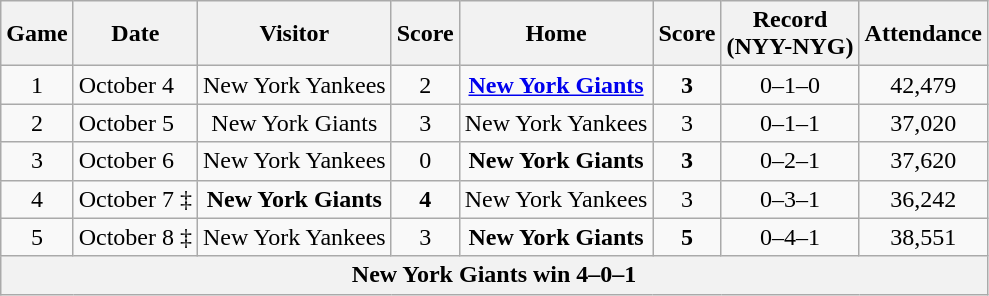<table class="wikitable">
<tr>
<th>Game</th>
<th>Date</th>
<th>Visitor</th>
<th>Score</th>
<th>Home</th>
<th>Score</th>
<th>Record<br>(NYY-NYG)</th>
<th>Attendance</th>
</tr>
<tr>
<td align = center>1</td>
<td>October 4</td>
<td align = center>New York Yankees</td>
<td align = center>2</td>
<td align = center><strong><a href='#'>New York Giants</a></strong></td>
<td align = center><strong>3</strong></td>
<td align = center>0–1–0</td>
<td align = center>42,479</td>
</tr>
<tr>
<td align = center>2</td>
<td>October 5</td>
<td align = center>New York Giants</td>
<td align = center>3</td>
<td align = center>New York Yankees</td>
<td align = center>3</td>
<td align = center>0–1–1</td>
<td align = center>37,020</td>
</tr>
<tr>
<td align = center>3</td>
<td>October 6</td>
<td align = center>New York Yankees</td>
<td align = center>0</td>
<td align = center><strong>New York Giants</strong></td>
<td align = center><strong>3</strong></td>
<td align = center>0–2–1</td>
<td align = center>37,620</td>
</tr>
<tr>
<td align = center>4</td>
<td>October 7 ‡</td>
<td align = center><strong>New York Giants</strong></td>
<td align = center><strong>4</strong></td>
<td align = center>New York Yankees</td>
<td align = center>3</td>
<td align = center>0–3–1</td>
<td align = center>36,242</td>
</tr>
<tr>
<td align = center>5</td>
<td>October 8 ‡</td>
<td align = center>New York Yankees</td>
<td align = center>3</td>
<td align = center><strong>New York Giants</strong></td>
<td align = center><strong>5</strong></td>
<td align = center>0–4–1</td>
<td align = center>38,551</td>
</tr>
<tr>
<th colspan="9">New York Giants win 4–0–1</th>
</tr>
</table>
